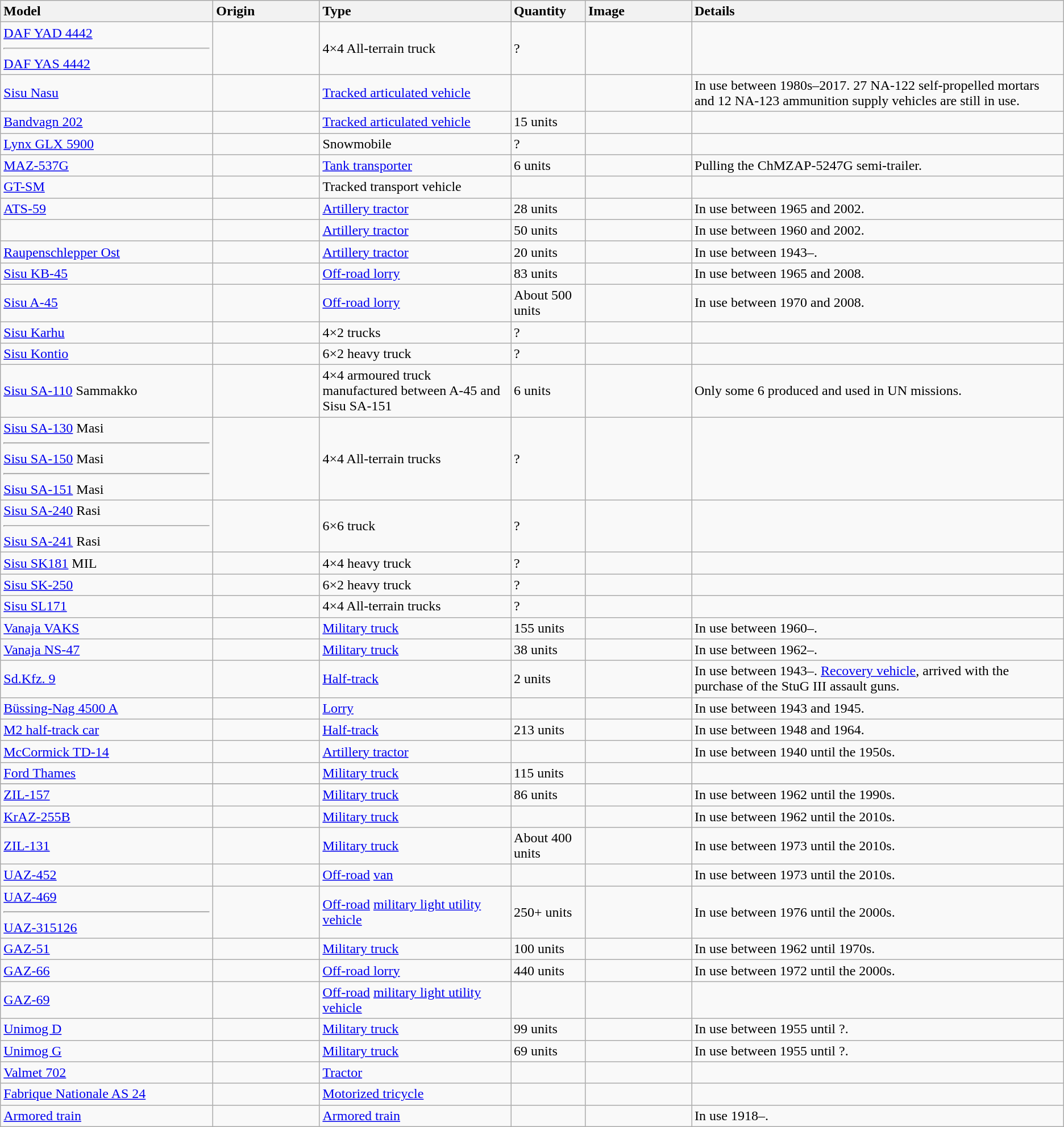<table class="wikitable sortable">
<tr>
<th style="text-align: left; width:20%;">Model</th>
<th style="text-align: left; width:10%;">Origin</th>
<th style="text-align: left; width:18%;">Type</th>
<th style="text-align: left; width:7%;">Quantity</th>
<th style="text-align: left; width:10%;">Image</th>
<th style="text-align: left; width:35%;">Details</th>
</tr>
<tr>
<td><a href='#'>DAF YAD 4442</a><hr><a href='#'>DAF YAS 4442</a></td>
<td></td>
<td>4×4 All-terrain truck</td>
<td>?</td>
<td></td>
<td></td>
</tr>
<tr>
<td><a href='#'>Sisu Nasu</a></td>
<td></td>
<td><a href='#'>Tracked articulated vehicle</a></td>
<td></td>
<td></td>
<td>In use between 1980s–2017. 27 NA-122 self-propelled mortars and 12 NA-123 ammunition supply vehicles are still in use.</td>
</tr>
<tr>
<td><a href='#'>Bandvagn 202</a></td>
<td></td>
<td><a href='#'>Tracked articulated vehicle</a></td>
<td>15 units</td>
<td></td>
<td></td>
</tr>
<tr>
<td><a href='#'>Lynx GLX 5900</a></td>
<td><br></td>
<td>Snowmobile</td>
<td>?</td>
<td></td>
<td></td>
</tr>
<tr>
<td><a href='#'>MAZ-537G</a></td>
<td></td>
<td><a href='#'>Tank transporter</a></td>
<td>6 units</td>
<td></td>
<td>Pulling the ChMZAP-5247G semi-trailer.</td>
</tr>
<tr>
<td><a href='#'>GT-SM</a></td>
<td></td>
<td>Tracked transport vehicle</td>
<td></td>
<td></td>
<td></td>
</tr>
<tr>
<td><a href='#'>ATS-59</a></td>
<td></td>
<td><a href='#'>Artillery tractor</a></td>
<td>28 units</td>
<td></td>
<td>In use between 1965 and 2002.</td>
</tr>
<tr>
<td></td>
<td></td>
<td><a href='#'>Artillery tractor</a></td>
<td>50 units</td>
<td></td>
<td>In use between 1960 and 2002.</td>
</tr>
<tr>
<td><a href='#'>Raupenschlepper Ost</a></td>
<td></td>
<td><a href='#'>Artillery tractor</a></td>
<td>20 units</td>
<td></td>
<td>In use between 1943–.</td>
</tr>
<tr>
<td><a href='#'>Sisu KB-45</a></td>
<td></td>
<td><a href='#'>Off-road lorry</a></td>
<td>83 units</td>
<td></td>
<td>In use between 1965 and 2008.</td>
</tr>
<tr>
<td><a href='#'>Sisu A-45</a></td>
<td></td>
<td><a href='#'>Off-road lorry</a></td>
<td>About 500 units</td>
<td></td>
<td>In use between 1970 and 2008.</td>
</tr>
<tr>
<td><a href='#'>Sisu Karhu</a></td>
<td></td>
<td>4×2 trucks</td>
<td>?</td>
<td></td>
<td></td>
</tr>
<tr>
<td><a href='#'>Sisu Kontio</a></td>
<td></td>
<td>6×2 heavy truck</td>
<td>?</td>
<td></td>
<td></td>
</tr>
<tr>
<td><a href='#'>Sisu SA-110</a> Sammakko</td>
<td></td>
<td>4×4 armoured truck manufactured between A-45 and Sisu SA-151</td>
<td>6 units</td>
<td></td>
<td>Only some 6 produced and used in UN missions.</td>
</tr>
<tr>
<td><a href='#'>Sisu SA-130</a> Masi<hr><a href='#'>Sisu SA-150</a> Masi<hr><a href='#'>Sisu SA-151</a> Masi</td>
<td></td>
<td>4×4 All-terrain trucks</td>
<td>?</td>
<td></td>
<td></td>
</tr>
<tr>
<td><a href='#'>Sisu SA-240</a> Rasi<hr><a href='#'>Sisu SA-241</a> Rasi</td>
<td></td>
<td>6×6 truck</td>
<td>?</td>
<td></td>
<td></td>
</tr>
<tr>
<td><a href='#'>Sisu SK181</a> MIL</td>
<td></td>
<td>4×4 heavy truck</td>
<td>?</td>
<td></td>
<td></td>
</tr>
<tr>
<td><a href='#'>Sisu SK-250</a></td>
<td></td>
<td>6×2 heavy truck</td>
<td>?</td>
<td></td>
<td></td>
</tr>
<tr>
<td><a href='#'>Sisu SL171</a></td>
<td></td>
<td>4×4 All-terrain trucks</td>
<td>?</td>
<td></td>
<td></td>
</tr>
<tr>
<td><a href='#'>Vanaja VAKS</a></td>
<td></td>
<td><a href='#'>Military truck</a></td>
<td>155 units</td>
<td></td>
<td>In use between 1960–.</td>
</tr>
<tr>
<td><a href='#'>Vanaja NS-47</a></td>
<td></td>
<td><a href='#'>Military truck</a></td>
<td>38 units</td>
<td></td>
<td>In use between 1962–.</td>
</tr>
<tr>
<td><a href='#'>Sd.Kfz. 9</a></td>
<td></td>
<td><a href='#'>Half-track</a></td>
<td>2 units</td>
<td></td>
<td>In use between 1943–. <a href='#'>Recovery vehicle</a>, arrived with the purchase of the StuG III assault guns.</td>
</tr>
<tr>
<td><a href='#'>Büssing-Nag 4500 A</a></td>
<td></td>
<td><a href='#'>Lorry</a></td>
<td></td>
<td></td>
<td>In use between 1943 and 1945.</td>
</tr>
<tr>
<td><a href='#'>M2 half-track car</a></td>
<td></td>
<td><a href='#'>Half-track</a></td>
<td>213 units</td>
<td></td>
<td>In use between 1948 and 1964.</td>
</tr>
<tr>
<td><a href='#'>McCormick TD-14</a></td>
<td></td>
<td><a href='#'>Artillery tractor</a></td>
<td></td>
<td></td>
<td>In use between 1940 until the 1950s.</td>
</tr>
<tr>
<td><a href='#'>Ford Thames</a></td>
<td></td>
<td><a href='#'>Military truck</a></td>
<td>115 units</td>
<td></td>
<td></td>
</tr>
<tr>
</tr>
<tr>
<td><a href='#'>ZIL-157</a></td>
<td></td>
<td><a href='#'>Military truck</a></td>
<td>86 units</td>
<td></td>
<td>In use between 1962 until the 1990s.</td>
</tr>
<tr>
<td><a href='#'>KrAZ-255B</a></td>
<td></td>
<td><a href='#'>Military truck</a></td>
<td></td>
<td></td>
<td>In use between 1962 until the 2010s.</td>
</tr>
<tr>
<td><a href='#'>ZIL-131</a></td>
<td></td>
<td><a href='#'>Military truck</a></td>
<td>About 400 units</td>
<td></td>
<td>In use between 1973 until the 2010s.</td>
</tr>
<tr>
<td><a href='#'>UAZ-452</a></td>
<td></td>
<td><a href='#'>Off-road</a> <a href='#'>van</a></td>
<td></td>
<td></td>
<td>In use between 1973 until the 2010s.</td>
</tr>
<tr>
<td><a href='#'>UAZ-469</a><hr><a href='#'>UAZ-315126</a></td>
<td></td>
<td><a href='#'>Off-road</a> <a href='#'>military light utility vehicle</a></td>
<td>250+ units</td>
<td></td>
<td>In use between 1976 until the 2000s.</td>
</tr>
<tr>
<td><a href='#'>GAZ-51</a></td>
<td></td>
<td><a href='#'>Military truck</a></td>
<td>100 units</td>
<td></td>
<td>In use between 1962 until 1970s.</td>
</tr>
<tr>
<td><a href='#'>GAZ-66</a></td>
<td></td>
<td><a href='#'>Off-road lorry</a></td>
<td>440 units</td>
<td></td>
<td>In use between 1972 until the 2000s.</td>
</tr>
<tr>
<td><a href='#'>GAZ-69</a></td>
<td></td>
<td><a href='#'>Off-road</a> <a href='#'>military light utility vehicle</a></td>
<td></td>
<td></td>
<td></td>
</tr>
<tr>
<td><a href='#'>Unimog D</a></td>
<td></td>
<td><a href='#'>Military truck</a></td>
<td>99 units</td>
<td></td>
<td>In use between 1955 until ?.</td>
</tr>
<tr>
<td><a href='#'>Unimog G</a></td>
<td></td>
<td><a href='#'>Military truck</a></td>
<td>69 units</td>
<td></td>
<td>In use between 1955 until ?.</td>
</tr>
<tr>
<td><a href='#'>Valmet 702</a></td>
<td></td>
<td><a href='#'>Tractor</a></td>
<td></td>
<td></td>
<td></td>
</tr>
<tr>
<td><a href='#'>Fabrique Nationale AS 24</a></td>
<td></td>
<td><a href='#'>Motorized tricycle</a></td>
<td></td>
<td></td>
<td></td>
</tr>
<tr>
<td><a href='#'>Armored train</a></td>
<td></td>
<td><a href='#'>Armored train</a></td>
<td></td>
<td></td>
<td>In use 1918–.</td>
</tr>
</table>
